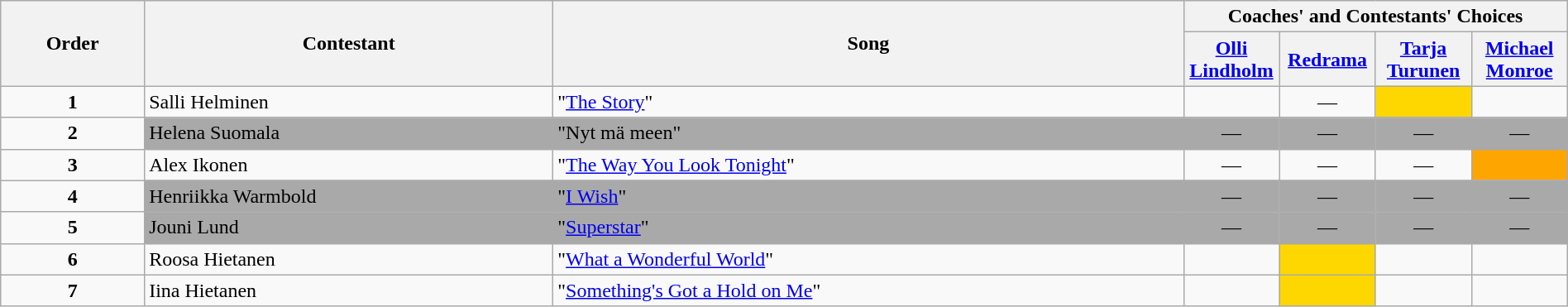<table class="wikitable" style="width:100%;">
<tr>
<th rowspan=2>Order</th>
<th rowspan=2>Contestant</th>
<th rowspan=2>Song</th>
<th colspan=4>Coaches' and Contestants' Choices</th>
</tr>
<tr>
<th width="70"><a href='#'>Olli Lindholm</a></th>
<th width="70"><a href='#'>Redrama</a></th>
<th width="70"><a href='#'>Tarja Turunen</a></th>
<th width="70"><a href='#'>Michael Monroe</a></th>
</tr>
<tr>
<td align="center"><strong>1</strong></td>
<td>Salli Helminen</td>
<td>"<a href='#'>The Story</a>"</td>
<td style=";text-align:center;"></td>
<td align="center">—</td>
<td style="background:gold;text-align:center;"></td>
<td style=";text-align:center;"></td>
</tr>
<tr>
<td align="center"><strong>2</strong></td>
<td style="background:darkgrey;text-align:left;">Helena Suomala</td>
<td style="background:darkgrey;text-align:left;">"Nyt mä meen"</td>
<td style="background:darkgrey;text-align:center;">—</td>
<td style="background:darkgrey;text-align:center;">—</td>
<td style="background:darkgrey;text-align:center;">—</td>
<td style="background:darkgrey;text-align:center;">—</td>
</tr>
<tr>
<td align="center"><strong>3</strong></td>
<td>Alex Ikonen</td>
<td>"<a href='#'>The Way You Look Tonight</a>"</td>
<td align="center">—</td>
<td align="center">—</td>
<td align="center">—</td>
<td style="background:orange;text-align:center;"></td>
</tr>
<tr>
<td align="center"><strong>4</strong></td>
<td style="background:darkgrey;text-align:left;">Henriikka Warmbold</td>
<td style="background:darkgrey;text-align:left;">"<a href='#'>I Wish</a>"</td>
<td style="background:darkgrey;text-align:center;">—</td>
<td style="background:darkgrey;text-align:center;">—</td>
<td style="background:darkgrey;text-align:center;">—</td>
<td style="background:darkgrey;text-align:center;">—</td>
</tr>
<tr>
<td align="center"><strong>5</strong></td>
<td style="background:darkgrey;text-align:left;">Jouni Lund</td>
<td style="background:darkgrey;text-align:left;">"<a href='#'>Superstar</a>"</td>
<td style="background:darkgrey;text-align:center;">—</td>
<td style="background:darkgrey;text-align:center;">—</td>
<td style="background:darkgrey;text-align:center;">—</td>
<td style="background:darkgrey;text-align:center;">—</td>
</tr>
<tr>
<td align="center"><strong>6</strong></td>
<td>Roosa Hietanen</td>
<td>"<a href='#'>What a Wonderful World</a>"</td>
<td style=";text-align:center;"></td>
<td style="background:gold;text-align:center;"></td>
<td style=";text-align:center;"></td>
<td style=";text-align:center;"></td>
</tr>
<tr>
<td align="center"><strong>7</strong></td>
<td>Iina Hietanen</td>
<td>"<a href='#'>Something's Got a Hold on Me</a>"</td>
<td style=";text-align:center;"></td>
<td style="background:gold;text-align:center;"></td>
<td style=";text-align:center;"></td>
<td style=";text-align:center;"></td>
</tr>
</table>
